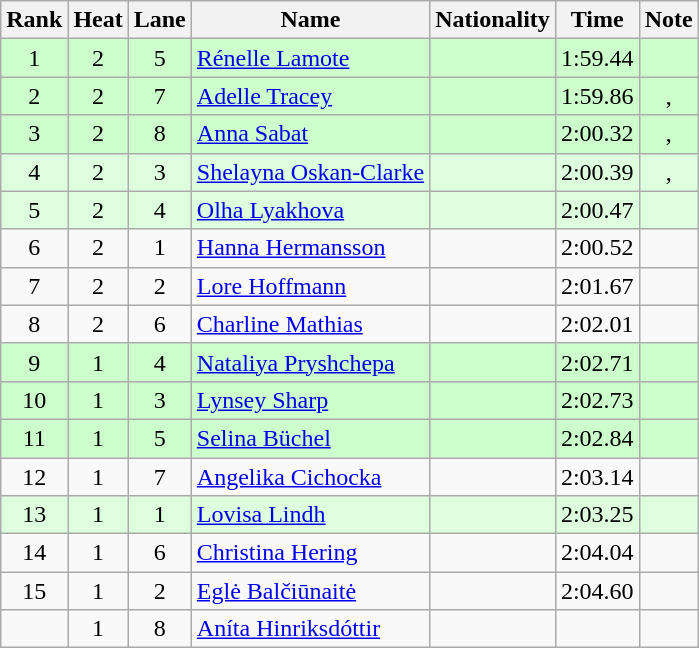<table class="wikitable sortable" style="text-align:center">
<tr>
<th>Rank</th>
<th>Heat</th>
<th>Lane</th>
<th>Name</th>
<th>Nationality</th>
<th>Time</th>
<th>Note</th>
</tr>
<tr bgcolor=ccffcc>
<td>1</td>
<td>2</td>
<td>5</td>
<td align=left><a href='#'>Rénelle Lamote</a></td>
<td align=left></td>
<td>1:59.44</td>
<td></td>
</tr>
<tr bgcolor=ccffcc>
<td>2</td>
<td>2</td>
<td>7</td>
<td align=left><a href='#'>Adelle Tracey</a></td>
<td align=left></td>
<td>1:59.86</td>
<td>, </td>
</tr>
<tr bgcolor=ccffcc>
<td>3</td>
<td>2</td>
<td>8</td>
<td align=left><a href='#'>Anna Sabat</a></td>
<td align=left></td>
<td>2:00.32</td>
<td>, </td>
</tr>
<tr bgcolor=ddffdd>
<td>4</td>
<td>2</td>
<td>3</td>
<td align=left><a href='#'>Shelayna Oskan-Clarke</a></td>
<td align=left></td>
<td>2:00.39</td>
<td>, </td>
</tr>
<tr bgcolor=ddffdd>
<td>5</td>
<td>2</td>
<td>4</td>
<td align=left><a href='#'>Olha Lyakhova</a></td>
<td align=left></td>
<td>2:00.47</td>
<td></td>
</tr>
<tr>
<td>6</td>
<td>2</td>
<td>1</td>
<td align=left><a href='#'>Hanna Hermansson</a></td>
<td align=left></td>
<td>2:00.52</td>
<td></td>
</tr>
<tr>
<td>7</td>
<td>2</td>
<td>2</td>
<td align=left><a href='#'>Lore Hoffmann</a></td>
<td align=left></td>
<td>2:01.67</td>
<td></td>
</tr>
<tr>
<td>8</td>
<td>2</td>
<td>6</td>
<td align=left><a href='#'>Charline Mathias</a></td>
<td align=left></td>
<td>2:02.01</td>
<td></td>
</tr>
<tr bgcolor=ccffcc>
<td>9</td>
<td>1</td>
<td>4</td>
<td align=left><a href='#'>Nataliya Pryshchepa</a></td>
<td align=left></td>
<td>2:02.71</td>
<td></td>
</tr>
<tr bgcolor=ccffcc>
<td>10</td>
<td>1</td>
<td>3</td>
<td align=left><a href='#'>Lynsey Sharp</a></td>
<td align=left></td>
<td>2:02.73</td>
<td></td>
</tr>
<tr bgcolor=ccffcc>
<td>11</td>
<td>1</td>
<td>5</td>
<td align=left><a href='#'>Selina Büchel</a></td>
<td align=left></td>
<td>2:02.84</td>
<td></td>
</tr>
<tr>
<td>12</td>
<td>1</td>
<td>7</td>
<td align=left><a href='#'>Angelika Cichocka</a></td>
<td align=left></td>
<td>2:03.14</td>
<td></td>
</tr>
<tr bgcolor=ddffdd>
<td>13</td>
<td>1</td>
<td>1</td>
<td align=left><a href='#'>Lovisa Lindh</a></td>
<td align=left></td>
<td>2:03.25</td>
<td></td>
</tr>
<tr>
<td>14</td>
<td>1</td>
<td>6</td>
<td align=left><a href='#'>Christina Hering</a></td>
<td align=left></td>
<td>2:04.04</td>
<td></td>
</tr>
<tr>
<td>15</td>
<td>1</td>
<td>2</td>
<td align=left><a href='#'>Eglė Balčiūnaitė</a></td>
<td align=left></td>
<td>2:04.60</td>
<td></td>
</tr>
<tr>
<td></td>
<td>1</td>
<td>8</td>
<td align=left><a href='#'>Aníta Hinriksdóttir</a></td>
<td align=left></td>
<td></td>
<td></td>
</tr>
</table>
